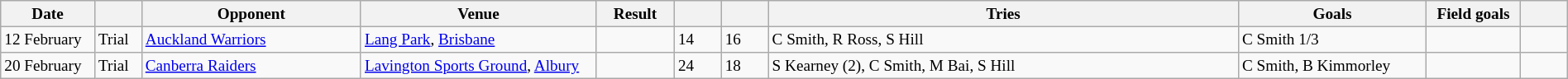<table class="wikitable"  style="font-size:80%; width:100%;">
<tr>
<th width="6%">Date</th>
<th width="3%"></th>
<th width="14%">Opponent</th>
<th width="15%">Venue</th>
<th width="5%">Result</th>
<th width="3%"></th>
<th width="3%"></th>
<th width="30%">Tries</th>
<th width="12%">Goals</th>
<th width="6%">Field goals</th>
<th width="3%"></th>
</tr>
<tr>
<td>12 February</td>
<td>Trial</td>
<td>  <a href='#'>Auckland Warriors</a></td>
<td><a href='#'>Lang Park</a>, <a href='#'>Brisbane</a></td>
<td></td>
<td>14</td>
<td>16</td>
<td>C Smith, R Ross, S Hill</td>
<td>C Smith 1/3</td>
<td></td>
<td></td>
</tr>
<tr>
<td>20 February</td>
<td>Trial</td>
<td>  <a href='#'>Canberra Raiders</a></td>
<td><a href='#'>Lavington Sports Ground</a>, <a href='#'>Albury</a></td>
<td></td>
<td>24</td>
<td>18</td>
<td>S Kearney (2), C Smith, M Bai, S Hill</td>
<td>C Smith, B Kimmorley</td>
<td></td>
<td></td>
</tr>
</table>
